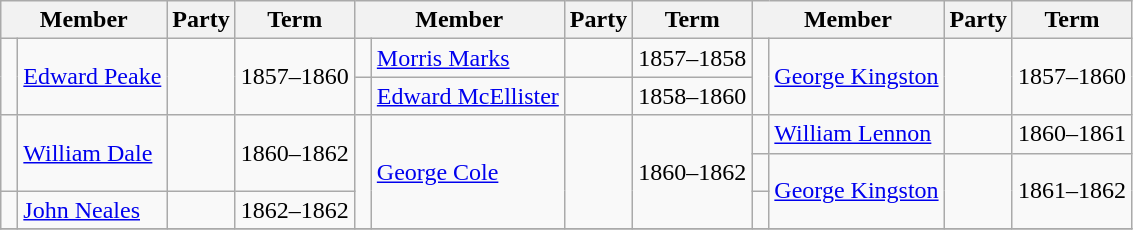<table class="wikitable">
<tr>
<th colspan=2>Member</th>
<th>Party</th>
<th>Term</th>
<th colspan=2>Member</th>
<th>Party</th>
<th>Term</th>
<th colspan=2>Member</th>
<th>Party</th>
<th>Term</th>
</tr>
<tr>
<td rowspan=2 > </td>
<td rowspan=2><a href='#'>Edward Peake</a></td>
<td rowspan=2></td>
<td rowspan=2>1857–1860</td>
<td> </td>
<td><a href='#'>Morris Marks</a></td>
<td></td>
<td>1857–1858</td>
<td rowspan=2 > </td>
<td rowspan=2><a href='#'>George Kingston</a></td>
<td rowspan=2></td>
<td rowspan=2>1857–1860</td>
</tr>
<tr>
<td> </td>
<td><a href='#'>Edward McEllister</a></td>
<td></td>
<td>1858–1860</td>
</tr>
<tr>
<td rowspan=2 > </td>
<td rowspan=2><a href='#'>William Dale</a></td>
<td rowspan=2></td>
<td rowspan=2>1860–1862</td>
<td rowspan=3 > </td>
<td rowspan=3><a href='#'>George Cole</a></td>
<td rowspan=3></td>
<td rowspan=3>1860–1862</td>
<td> </td>
<td><a href='#'>William Lennon</a></td>
<td></td>
<td>1860–1861</td>
</tr>
<tr>
<td> </td>
<td rowspan=2><a href='#'>George Kingston</a></td>
<td rowspan=2></td>
<td rowspan=2>1861–1862</td>
</tr>
<tr>
<td> </td>
<td><a href='#'>John Neales</a></td>
<td></td>
<td>1862–1862</td>
<td> </td>
</tr>
<tr>
</tr>
</table>
